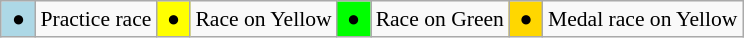<table class="wikitable" style="margin:0.5em auto; font-size:90%;position:relative;">
<tr>
<td bgcolor=LightBlue align=center> ● </td>
<td>Practice race</td>
<td bgcolor=Yellow align=center> ● </td>
<td>Race on Yellow</td>
<td bgcolor=Lime align=center> ● </td>
<td>Race on Green</td>
<td bgcolor=Gold align=center> ● </td>
<td>Medal race on Yellow</td>
</tr>
</table>
